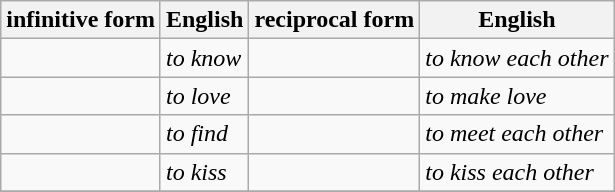<table class="wikitable">
<tr>
<th>infinitive form</th>
<th>English</th>
<th>reciprocal form</th>
<th>English</th>
</tr>
<tr>
<td></td>
<td><em>to know</em></td>
<td></td>
<td><em>to know each other</em></td>
</tr>
<tr>
<td></td>
<td><em>to love</em></td>
<td></td>
<td><em>to make love</em></td>
</tr>
<tr>
<td></td>
<td><em>to find</em></td>
<td></td>
<td><em>to meet each other</em></td>
</tr>
<tr>
<td></td>
<td><em>to kiss</em></td>
<td></td>
<td><em>to kiss each other</em></td>
</tr>
<tr>
</tr>
</table>
